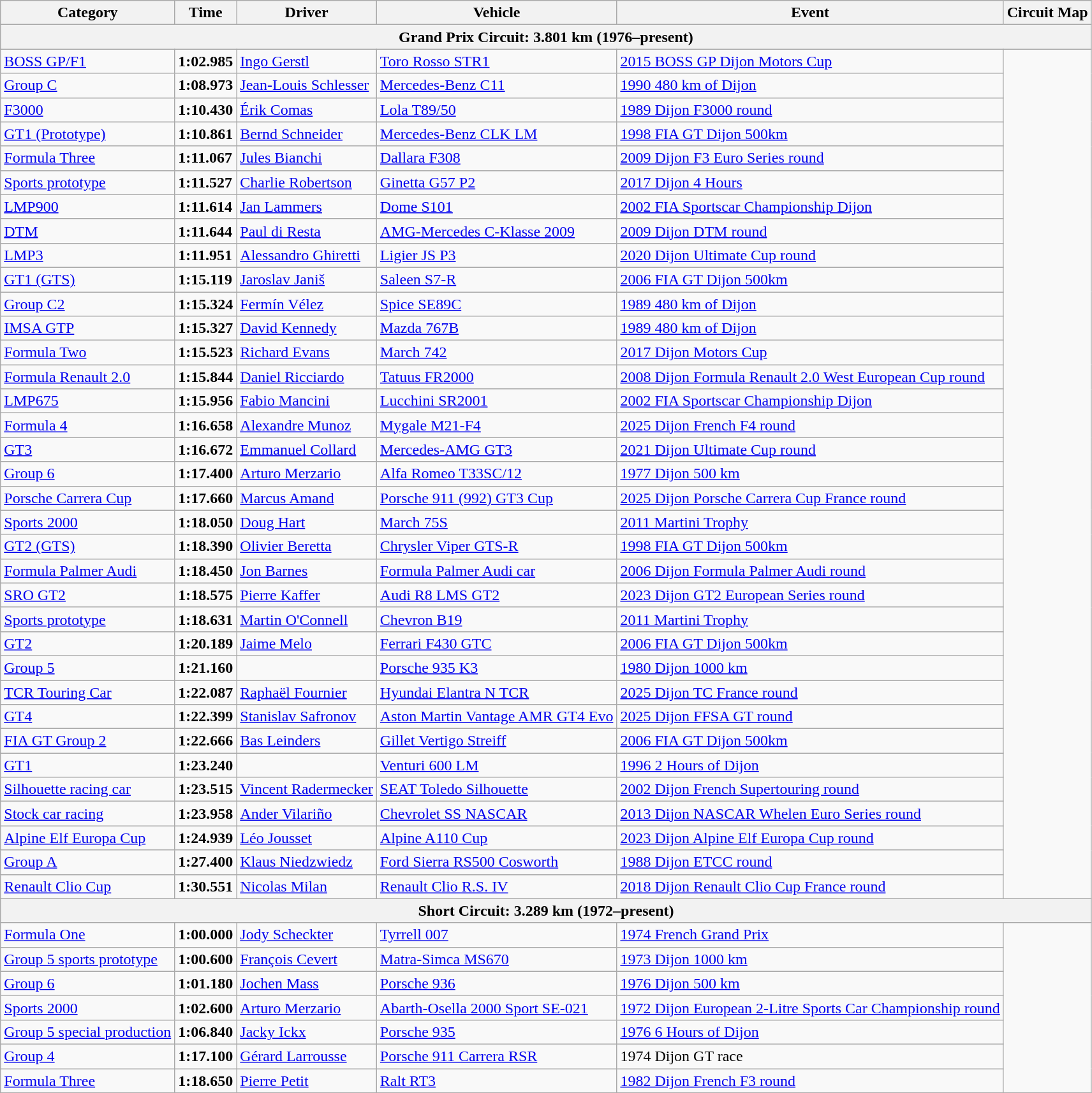<table class="wikitable">
<tr>
<th>Category</th>
<th>Time</th>
<th>Driver</th>
<th>Vehicle</th>
<th>Event</th>
<th>Circuit Map</th>
</tr>
<tr>
<th colspan=6>Grand Prix Circuit: 3.801 km (1976–present)</th>
</tr>
<tr>
<td><a href='#'>BOSS GP/F1</a></td>
<td><strong>1:02.985</strong></td>
<td><a href='#'>Ingo Gerstl</a></td>
<td><a href='#'>Toro Rosso STR1</a></td>
<td><a href='#'>2015 BOSS GP Dijon Motors Cup</a></td>
<td rowspan="35"></td>
</tr>
<tr>
<td><a href='#'>Group C</a></td>
<td><strong>1:08.973</strong></td>
<td><a href='#'>Jean-Louis Schlesser</a></td>
<td><a href='#'>Mercedes-Benz C11</a></td>
<td><a href='#'>1990 480 km of Dijon</a></td>
</tr>
<tr>
<td><a href='#'>F3000</a></td>
<td><strong>1:10.430</strong></td>
<td><a href='#'>Érik Comas</a></td>
<td><a href='#'>Lola T89/50</a></td>
<td><a href='#'>1989 Dijon F3000 round</a></td>
</tr>
<tr>
<td><a href='#'>GT1 (Prototype)</a></td>
<td><strong>1:10.861</strong></td>
<td><a href='#'>Bernd Schneider</a></td>
<td><a href='#'>Mercedes-Benz CLK LM</a></td>
<td><a href='#'>1998 FIA GT Dijon 500km</a></td>
</tr>
<tr>
<td><a href='#'>Formula Three</a></td>
<td><strong>1:11.067</strong></td>
<td><a href='#'>Jules Bianchi</a></td>
<td><a href='#'>Dallara F308</a></td>
<td><a href='#'>2009 Dijon F3 Euro Series round</a></td>
</tr>
<tr>
<td><a href='#'>Sports prototype</a></td>
<td><strong>1:11.527</strong></td>
<td><a href='#'>Charlie Robertson</a></td>
<td><a href='#'>Ginetta G57 P2</a></td>
<td><a href='#'>2017 Dijon 4 Hours</a></td>
</tr>
<tr>
<td><a href='#'>LMP900</a></td>
<td><strong>1:11.614</strong></td>
<td><a href='#'>Jan Lammers</a></td>
<td><a href='#'>Dome S101</a></td>
<td><a href='#'>2002 FIA Sportscar Championship Dijon</a></td>
</tr>
<tr>
<td><a href='#'>DTM</a></td>
<td><strong>1:11.644</strong></td>
<td><a href='#'>Paul di Resta</a></td>
<td><a href='#'>AMG-Mercedes C-Klasse 2009</a></td>
<td><a href='#'>2009 Dijon DTM round</a></td>
</tr>
<tr>
<td><a href='#'>LMP3</a></td>
<td><strong>1:11.951</strong></td>
<td><a href='#'>Alessandro Ghiretti</a></td>
<td><a href='#'>Ligier JS P3</a></td>
<td><a href='#'>2020 Dijon Ultimate Cup round</a></td>
</tr>
<tr>
<td><a href='#'>GT1 (GTS)</a></td>
<td><strong>1:15.119</strong></td>
<td><a href='#'>Jaroslav Janiš</a></td>
<td><a href='#'>Saleen S7-R</a></td>
<td><a href='#'>2006 FIA GT Dijon 500km</a></td>
</tr>
<tr>
<td><a href='#'>Group C2</a></td>
<td><strong>1:15.324</strong></td>
<td><a href='#'>Fermín Vélez</a></td>
<td><a href='#'>Spice SE89C</a></td>
<td><a href='#'>1989 480 km of Dijon</a></td>
</tr>
<tr>
<td><a href='#'>IMSA GTP</a></td>
<td><strong>1:15.327</strong></td>
<td><a href='#'>David Kennedy</a></td>
<td><a href='#'>Mazda 767B</a></td>
<td><a href='#'>1989 480 km of Dijon</a></td>
</tr>
<tr>
<td><a href='#'>Formula Two</a></td>
<td><strong>1:15.523</strong></td>
<td><a href='#'>Richard Evans</a></td>
<td><a href='#'>March 742</a></td>
<td><a href='#'>2017 Dijon Motors Cup</a></td>
</tr>
<tr>
<td><a href='#'>Formula Renault 2.0</a></td>
<td><strong>1:15.844</strong></td>
<td><a href='#'>Daniel Ricciardo</a></td>
<td><a href='#'>Tatuus FR2000</a></td>
<td><a href='#'>2008 Dijon Formula Renault 2.0 West European Cup round</a></td>
</tr>
<tr>
<td><a href='#'>LMP675</a></td>
<td><strong>1:15.956</strong></td>
<td><a href='#'>Fabio Mancini</a></td>
<td><a href='#'>Lucchini SR2001</a></td>
<td><a href='#'>2002 FIA Sportscar Championship Dijon</a></td>
</tr>
<tr>
<td><a href='#'>Formula 4</a></td>
<td><strong>1:16.658</strong></td>
<td><a href='#'>Alexandre Munoz</a></td>
<td><a href='#'>Mygale M21-F4</a></td>
<td><a href='#'>2025 Dijon French F4 round</a></td>
</tr>
<tr>
<td><a href='#'>GT3</a></td>
<td><strong>1:16.672</strong></td>
<td><a href='#'>Emmanuel Collard</a></td>
<td><a href='#'>Mercedes-AMG GT3</a></td>
<td><a href='#'>2021 Dijon Ultimate Cup round</a></td>
</tr>
<tr>
<td><a href='#'>Group 6</a></td>
<td><strong>1:17.400</strong></td>
<td><a href='#'>Arturo Merzario</a></td>
<td><a href='#'>Alfa Romeo T33SC/12</a></td>
<td><a href='#'>1977 Dijon 500 km</a></td>
</tr>
<tr>
<td><a href='#'>Porsche Carrera Cup</a></td>
<td><strong>1:17.660</strong></td>
<td><a href='#'>Marcus Amand</a></td>
<td><a href='#'>Porsche 911 (992) GT3 Cup</a></td>
<td><a href='#'>2025 Dijon Porsche Carrera Cup France round</a></td>
</tr>
<tr>
<td><a href='#'>Sports 2000</a></td>
<td><strong>1:18.050</strong></td>
<td><a href='#'>Doug Hart</a></td>
<td><a href='#'>March 75S</a></td>
<td><a href='#'>2011 Martini Trophy</a></td>
</tr>
<tr>
<td><a href='#'>GT2 (GTS)</a></td>
<td><strong>1:18.390</strong></td>
<td><a href='#'>Olivier Beretta</a></td>
<td><a href='#'>Chrysler Viper GTS-R</a></td>
<td><a href='#'>1998 FIA GT Dijon 500km</a></td>
</tr>
<tr>
<td><a href='#'>Formula Palmer Audi</a></td>
<td><strong>1:18.450</strong></td>
<td><a href='#'>Jon Barnes</a></td>
<td><a href='#'>Formula Palmer Audi car</a></td>
<td><a href='#'>2006 Dijon Formula Palmer Audi round</a></td>
</tr>
<tr>
<td><a href='#'>SRO GT2</a></td>
<td><strong>1:18.575</strong></td>
<td><a href='#'>Pierre Kaffer</a></td>
<td><a href='#'>Audi R8 LMS GT2</a></td>
<td><a href='#'>2023 Dijon GT2 European Series round</a></td>
</tr>
<tr>
<td><a href='#'>Sports prototype</a></td>
<td><strong>1:18.631</strong></td>
<td><a href='#'>Martin O'Connell</a></td>
<td><a href='#'>Chevron B19</a></td>
<td><a href='#'>2011 Martini Trophy</a></td>
</tr>
<tr>
<td><a href='#'>GT2</a></td>
<td><strong>1:20.189</strong></td>
<td><a href='#'>Jaime Melo</a></td>
<td><a href='#'>Ferrari F430 GTC</a></td>
<td><a href='#'>2006 FIA GT Dijon 500km</a></td>
</tr>
<tr>
<td><a href='#'>Group 5</a></td>
<td><strong>1:21.160</strong></td>
<td></td>
<td><a href='#'>Porsche 935 K3</a></td>
<td><a href='#'>1980 Dijon 1000 km</a></td>
</tr>
<tr>
<td><a href='#'>TCR Touring Car</a></td>
<td><strong>1:22.087</strong></td>
<td><a href='#'>Raphaël Fournier</a></td>
<td><a href='#'>Hyundai Elantra N TCR</a></td>
<td><a href='#'>2025 Dijon TC France round</a></td>
</tr>
<tr>
<td><a href='#'>GT4</a></td>
<td><strong>1:22.399</strong></td>
<td><a href='#'>Stanislav Safronov</a></td>
<td><a href='#'>Aston Martin Vantage AMR GT4 Evo</a></td>
<td><a href='#'>2025 Dijon FFSA GT round</a></td>
</tr>
<tr>
<td><a href='#'>FIA GT Group 2</a></td>
<td><strong>1:22.666</strong></td>
<td><a href='#'>Bas Leinders</a></td>
<td><a href='#'>Gillet Vertigo Streiff</a></td>
<td><a href='#'>2006 FIA GT Dijon 500km</a></td>
</tr>
<tr>
<td><a href='#'>GT1</a></td>
<td><strong>1:23.240</strong></td>
<td></td>
<td><a href='#'>Venturi 600 LM</a></td>
<td><a href='#'>1996 2 Hours of Dijon</a></td>
</tr>
<tr>
<td><a href='#'>Silhouette racing car</a></td>
<td><strong>1:23.515</strong></td>
<td><a href='#'>Vincent Radermecker</a></td>
<td><a href='#'>SEAT Toledo Silhouette</a></td>
<td><a href='#'>2002 Dijon French Supertouring round</a></td>
</tr>
<tr>
<td><a href='#'>Stock car racing</a></td>
<td><strong>1:23.958</strong></td>
<td><a href='#'>Ander Vilariño</a></td>
<td><a href='#'>Chevrolet SS NASCAR</a></td>
<td><a href='#'>2013 Dijon NASCAR Whelen Euro Series round</a></td>
</tr>
<tr>
<td><a href='#'>Alpine Elf Europa Cup</a></td>
<td><strong>1:24.939</strong></td>
<td><a href='#'>Léo Jousset</a></td>
<td><a href='#'>Alpine A110 Cup</a></td>
<td><a href='#'>2023 Dijon Alpine Elf Europa Cup round</a></td>
</tr>
<tr>
<td><a href='#'>Group A</a></td>
<td><strong>1:27.400</strong></td>
<td><a href='#'>Klaus Niedzwiedz</a></td>
<td><a href='#'>Ford Sierra RS500 Cosworth</a></td>
<td><a href='#'>1988 Dijon ETCC round</a></td>
</tr>
<tr>
<td><a href='#'>Renault Clio Cup</a></td>
<td><strong>1:30.551</strong></td>
<td><a href='#'>Nicolas Milan</a></td>
<td><a href='#'>Renault Clio R.S. IV</a></td>
<td><a href='#'>2018 Dijon Renault Clio Cup France round</a></td>
</tr>
<tr>
<th colspan=6>Short Circuit: 3.289 km (1972–present)</th>
</tr>
<tr>
<td><a href='#'>Formula One</a></td>
<td><strong>1:00.000</strong></td>
<td><a href='#'>Jody Scheckter</a></td>
<td><a href='#'>Tyrrell 007</a></td>
<td><a href='#'>1974 French Grand Prix</a></td>
<td rowspan="7"></td>
</tr>
<tr>
<td><a href='#'>Group 5 sports prototype</a></td>
<td><strong>1:00.600</strong></td>
<td><a href='#'>François Cevert</a></td>
<td><a href='#'>Matra-Simca MS670</a></td>
<td><a href='#'>1973 Dijon 1000 km</a></td>
</tr>
<tr>
<td><a href='#'>Group 6</a></td>
<td><strong>1:01.180</strong></td>
<td><a href='#'>Jochen Mass</a></td>
<td><a href='#'>Porsche 936</a></td>
<td><a href='#'>1976 Dijon 500 km</a></td>
</tr>
<tr>
<td><a href='#'>Sports 2000</a></td>
<td><strong>1:02.600</strong></td>
<td><a href='#'>Arturo Merzario</a></td>
<td><a href='#'>Abarth-Osella 2000 Sport SE-021</a></td>
<td><a href='#'>1972 Dijon European 2-Litre Sports Car Championship round</a></td>
</tr>
<tr>
<td><a href='#'>Group 5 special production</a></td>
<td><strong>1:06.840</strong></td>
<td><a href='#'>Jacky Ickx</a></td>
<td><a href='#'>Porsche 935</a></td>
<td><a href='#'>1976 6 Hours of Dijon</a></td>
</tr>
<tr>
<td><a href='#'>Group 4</a></td>
<td><strong>1:17.100</strong></td>
<td><a href='#'>Gérard Larrousse</a></td>
<td><a href='#'>Porsche 911 Carrera RSR</a></td>
<td>1974 Dijon GT race</td>
</tr>
<tr>
<td><a href='#'>Formula Three</a></td>
<td><strong>1:18.650</strong></td>
<td><a href='#'>Pierre Petit</a></td>
<td><a href='#'>Ralt RT3</a></td>
<td><a href='#'>1982 Dijon French F3 round</a></td>
</tr>
<tr>
</tr>
</table>
